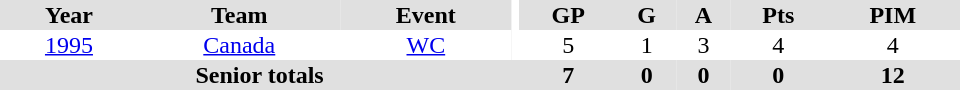<table border="0" cellpadding="1" cellspacing="0" ID="Table3" style="text-align:center; width:40em">
<tr bgcolor="#e0e0e0">
<th>Year</th>
<th>Team</th>
<th>Event</th>
<th rowspan="102" bgcolor="#ffffff"></th>
<th>GP</th>
<th>G</th>
<th>A</th>
<th>Pts</th>
<th>PIM</th>
</tr>
<tr>
<td><a href='#'>1995</a></td>
<td><a href='#'>Canada</a></td>
<td><a href='#'>WC</a></td>
<td>5</td>
<td>1</td>
<td>3</td>
<td>4</td>
<td>4</td>
</tr>
<tr bgcolor="#e0e0e0">
<th colspan="4">Senior totals</th>
<th>7</th>
<th>0</th>
<th>0</th>
<th>0</th>
<th>12</th>
</tr>
</table>
